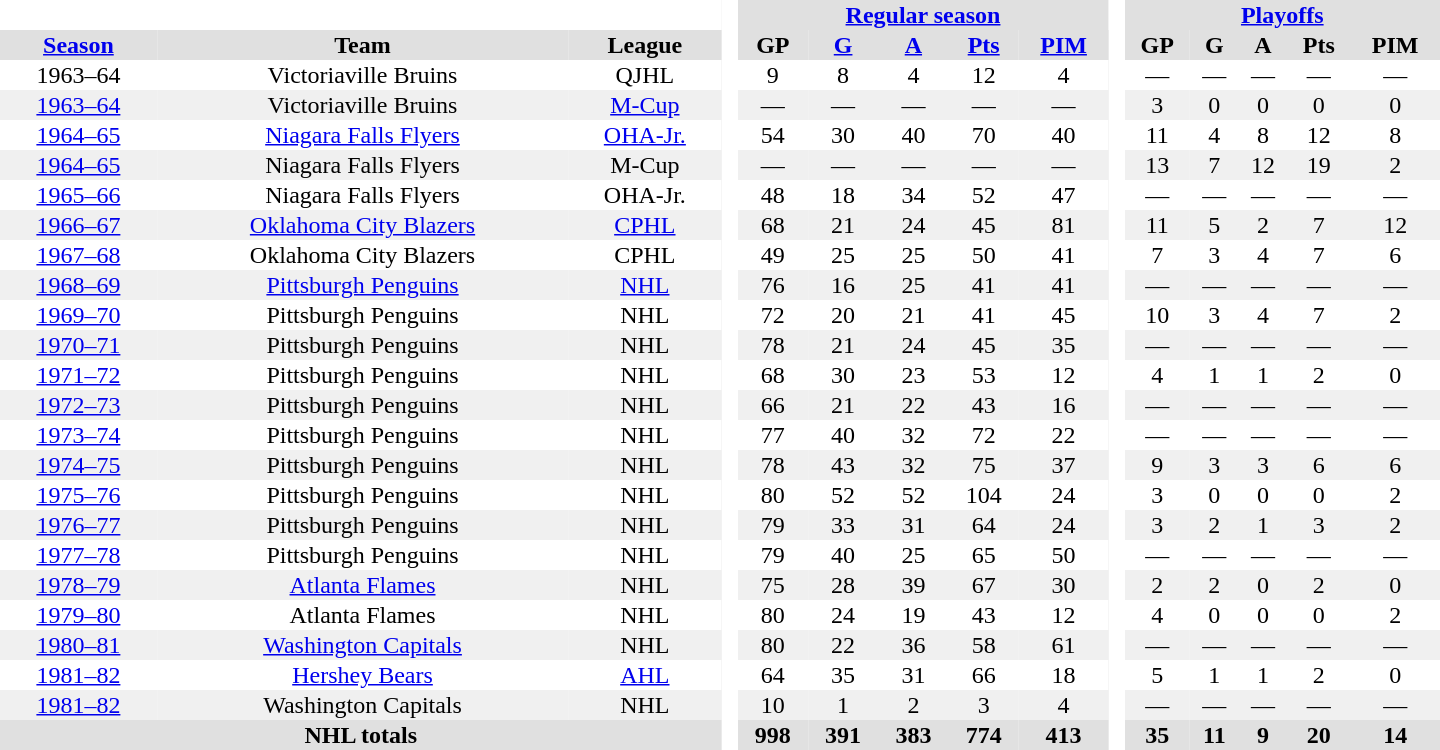<table border="0" cellpadding="1" cellspacing="0" style="text-align:center; width:60em;">
<tr style="background:#e0e0e0;">
<th colspan="3"  bgcolor="#ffffff"> </th>
<th rowspan="99" bgcolor="#ffffff"> </th>
<th colspan="5"><a href='#'>Regular season</a></th>
<th rowspan="99" bgcolor="#ffffff"> </th>
<th colspan="5"><a href='#'>Playoffs</a></th>
</tr>
<tr style="background:#e0e0e0;">
<th><a href='#'>Season</a></th>
<th>Team</th>
<th>League</th>
<th>GP</th>
<th><a href='#'>G</a></th>
<th><a href='#'>A</a></th>
<th><a href='#'>Pts</a></th>
<th><a href='#'>PIM</a></th>
<th>GP</th>
<th>G</th>
<th>A</th>
<th>Pts</th>
<th>PIM</th>
</tr>
<tr>
<td>1963–64</td>
<td>Victoriaville Bruins</td>
<td>QJHL</td>
<td>9</td>
<td>8</td>
<td>4</td>
<td>12</td>
<td>4</td>
<td>—</td>
<td>—</td>
<td>—</td>
<td>—</td>
<td>—</td>
</tr>
<tr style="background:#f0f0f0;">
<td><a href='#'>1963–64</a></td>
<td>Victoriaville Bruins</td>
<td><a href='#'>M-Cup</a></td>
<td>—</td>
<td>—</td>
<td>—</td>
<td>—</td>
<td>—</td>
<td>3</td>
<td>0</td>
<td>0</td>
<td>0</td>
<td>0</td>
</tr>
<tr>
<td><a href='#'>1964–65</a></td>
<td><a href='#'>Niagara Falls Flyers</a></td>
<td><a href='#'>OHA-Jr.</a></td>
<td>54</td>
<td>30</td>
<td>40</td>
<td>70</td>
<td>40</td>
<td>11</td>
<td>4</td>
<td>8</td>
<td>12</td>
<td>8</td>
</tr>
<tr style="background:#f0f0f0;">
<td><a href='#'>1964–65</a></td>
<td>Niagara Falls Flyers</td>
<td>M-Cup</td>
<td>—</td>
<td>—</td>
<td>—</td>
<td>—</td>
<td>—</td>
<td>13</td>
<td>7</td>
<td>12</td>
<td>19</td>
<td>2</td>
</tr>
<tr>
<td><a href='#'>1965–66</a></td>
<td>Niagara Falls Flyers</td>
<td>OHA-Jr.</td>
<td>48</td>
<td>18</td>
<td>34</td>
<td>52</td>
<td>47</td>
<td>—</td>
<td>—</td>
<td>—</td>
<td>—</td>
<td>—</td>
</tr>
<tr style="background:#f0f0f0;">
<td><a href='#'>1966–67</a></td>
<td><a href='#'>Oklahoma City Blazers</a></td>
<td><a href='#'>CPHL</a></td>
<td>68</td>
<td>21</td>
<td>24</td>
<td>45</td>
<td>81</td>
<td>11</td>
<td>5</td>
<td>2</td>
<td>7</td>
<td>12</td>
</tr>
<tr>
<td><a href='#'>1967–68</a></td>
<td>Oklahoma City Blazers</td>
<td>CPHL</td>
<td>49</td>
<td>25</td>
<td>25</td>
<td>50</td>
<td>41</td>
<td>7</td>
<td>3</td>
<td>4</td>
<td>7</td>
<td>6</td>
</tr>
<tr style="background:#f0f0f0;">
<td><a href='#'>1968–69</a></td>
<td><a href='#'>Pittsburgh Penguins</a></td>
<td><a href='#'>NHL</a></td>
<td>76</td>
<td>16</td>
<td>25</td>
<td>41</td>
<td>41</td>
<td>—</td>
<td>—</td>
<td>—</td>
<td>—</td>
<td>—</td>
</tr>
<tr>
<td><a href='#'>1969–70</a></td>
<td>Pittsburgh Penguins</td>
<td>NHL</td>
<td>72</td>
<td>20</td>
<td>21</td>
<td>41</td>
<td>45</td>
<td>10</td>
<td>3</td>
<td>4</td>
<td>7</td>
<td>2</td>
</tr>
<tr style="background:#f0f0f0;">
<td><a href='#'>1970–71</a></td>
<td>Pittsburgh Penguins</td>
<td>NHL</td>
<td>78</td>
<td>21</td>
<td>24</td>
<td>45</td>
<td>35</td>
<td>—</td>
<td>—</td>
<td>—</td>
<td>—</td>
<td>—</td>
</tr>
<tr>
<td><a href='#'>1971–72</a></td>
<td>Pittsburgh Penguins</td>
<td>NHL</td>
<td>68</td>
<td>30</td>
<td>23</td>
<td>53</td>
<td>12</td>
<td>4</td>
<td>1</td>
<td>1</td>
<td>2</td>
<td>0</td>
</tr>
<tr style="background:#f0f0f0;">
<td><a href='#'>1972–73</a></td>
<td>Pittsburgh Penguins</td>
<td>NHL</td>
<td>66</td>
<td>21</td>
<td>22</td>
<td>43</td>
<td>16</td>
<td>—</td>
<td>—</td>
<td>—</td>
<td>—</td>
<td>—</td>
</tr>
<tr>
<td><a href='#'>1973–74</a></td>
<td>Pittsburgh Penguins</td>
<td>NHL</td>
<td>77</td>
<td>40</td>
<td>32</td>
<td>72</td>
<td>22</td>
<td>—</td>
<td>—</td>
<td>—</td>
<td>—</td>
<td>—</td>
</tr>
<tr style="background:#f0f0f0;">
<td><a href='#'>1974–75</a></td>
<td>Pittsburgh Penguins</td>
<td>NHL</td>
<td>78</td>
<td>43</td>
<td>32</td>
<td>75</td>
<td>37</td>
<td>9</td>
<td>3</td>
<td>3</td>
<td>6</td>
<td>6</td>
</tr>
<tr>
<td><a href='#'>1975–76</a></td>
<td>Pittsburgh Penguins</td>
<td>NHL</td>
<td>80</td>
<td>52</td>
<td>52</td>
<td>104</td>
<td>24</td>
<td>3</td>
<td>0</td>
<td>0</td>
<td>0</td>
<td>2</td>
</tr>
<tr style="background:#f0f0f0;">
<td><a href='#'>1976–77</a></td>
<td>Pittsburgh Penguins</td>
<td>NHL</td>
<td>79</td>
<td>33</td>
<td>31</td>
<td>64</td>
<td>24</td>
<td>3</td>
<td>2</td>
<td>1</td>
<td>3</td>
<td>2</td>
</tr>
<tr>
<td><a href='#'>1977–78</a></td>
<td>Pittsburgh Penguins</td>
<td>NHL</td>
<td>79</td>
<td>40</td>
<td>25</td>
<td>65</td>
<td>50</td>
<td>—</td>
<td>—</td>
<td>—</td>
<td>—</td>
<td>—</td>
</tr>
<tr style="background:#f0f0f0;">
<td><a href='#'>1978–79</a></td>
<td><a href='#'>Atlanta Flames</a></td>
<td>NHL</td>
<td>75</td>
<td>28</td>
<td>39</td>
<td>67</td>
<td>30</td>
<td>2</td>
<td>2</td>
<td>0</td>
<td>2</td>
<td>0</td>
</tr>
<tr>
<td><a href='#'>1979–80</a></td>
<td>Atlanta Flames</td>
<td>NHL</td>
<td>80</td>
<td>24</td>
<td>19</td>
<td>43</td>
<td>12</td>
<td>4</td>
<td>0</td>
<td>0</td>
<td>0</td>
<td>2</td>
</tr>
<tr style="background:#f0f0f0;">
<td><a href='#'>1980–81</a></td>
<td><a href='#'>Washington Capitals</a></td>
<td>NHL</td>
<td>80</td>
<td>22</td>
<td>36</td>
<td>58</td>
<td>61</td>
<td>—</td>
<td>—</td>
<td>—</td>
<td>—</td>
<td>—</td>
</tr>
<tr>
<td><a href='#'>1981–82</a></td>
<td><a href='#'>Hershey Bears</a></td>
<td><a href='#'>AHL</a></td>
<td>64</td>
<td>35</td>
<td>31</td>
<td>66</td>
<td>18</td>
<td>5</td>
<td>1</td>
<td>1</td>
<td>2</td>
<td>0</td>
</tr>
<tr style="background:#f0f0f0;">
<td><a href='#'>1981–82</a></td>
<td>Washington Capitals</td>
<td>NHL</td>
<td>10</td>
<td>1</td>
<td>2</td>
<td>3</td>
<td>4</td>
<td>—</td>
<td>—</td>
<td>—</td>
<td>—</td>
<td>—</td>
</tr>
<tr style="background:#e0e0e0;">
<th colspan="3">NHL totals</th>
<th>998</th>
<th>391</th>
<th>383</th>
<th>774</th>
<th>413</th>
<th>35</th>
<th>11</th>
<th>9</th>
<th>20</th>
<th>14</th>
</tr>
</table>
